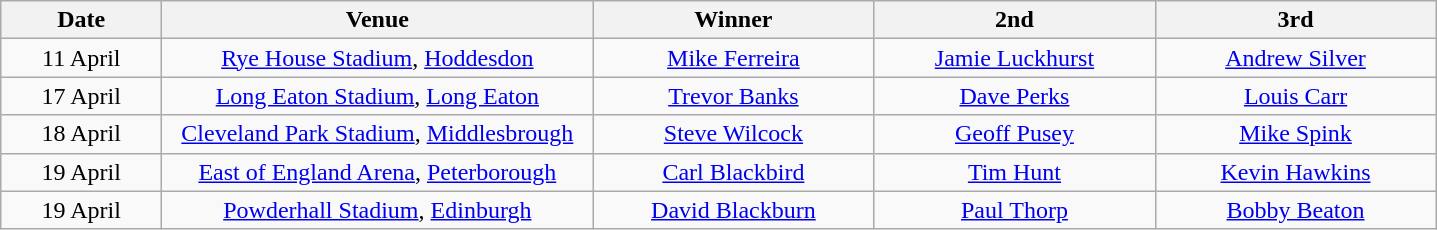<table class="wikitable" style="text-align:center">
<tr>
<th width=100>Date</th>
<th width=280>Venue</th>
<th width=180>Winner</th>
<th width=180>2nd</th>
<th width=180>3rd</th>
</tr>
<tr>
<td align=center>11 April</td>
<td><a href='#'>Rye House Stadium</a>, <a href='#'>Hoddesdon</a></td>
<td><a href='#'>Mike Ferreira</a></td>
<td><a href='#'>Jamie Luckhurst</a></td>
<td><a href='#'>Andrew Silver</a></td>
</tr>
<tr>
<td align=center>17 April</td>
<td><a href='#'>Long Eaton Stadium</a>, <a href='#'>Long Eaton</a></td>
<td><a href='#'>Trevor Banks</a></td>
<td><a href='#'>Dave Perks</a></td>
<td><a href='#'>Louis Carr</a></td>
</tr>
<tr>
<td align=center>18 April</td>
<td><a href='#'>Cleveland Park Stadium</a>, <a href='#'>Middlesbrough</a></td>
<td><a href='#'>Steve Wilcock</a></td>
<td><a href='#'>Geoff Pusey</a></td>
<td><a href='#'>Mike Spink</a></td>
</tr>
<tr>
<td align=center>19 April</td>
<td><a href='#'>East of England Arena</a>, <a href='#'>Peterborough</a></td>
<td><a href='#'>Carl Blackbird</a></td>
<td><a href='#'>Tim Hunt</a></td>
<td><a href='#'>Kevin Hawkins</a></td>
</tr>
<tr>
<td align=center>19 April</td>
<td><a href='#'>Powderhall Stadium</a>, <a href='#'>Edinburgh</a></td>
<td><a href='#'>David Blackburn</a></td>
<td><a href='#'>Paul Thorp</a></td>
<td><a href='#'>Bobby Beaton</a></td>
</tr>
</table>
